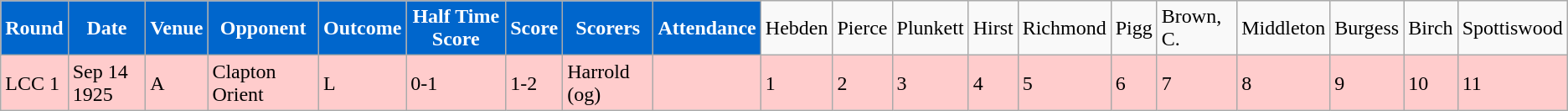<table class="wikitable">
<tr>
<td style="background:#0066CC; color:#FFFFFF; text-align:center;"><strong>Round</strong></td>
<td style="background:#0066CC; color:#FFFFFF; text-align:center;"><strong>Date</strong></td>
<td style="background:#0066CC; color:#FFFFFF; text-align:center;"><strong>Venue</strong></td>
<td style="background:#0066CC; color:#FFFFFF; text-align:center;"><strong>Opponent</strong></td>
<td style="background:#0066CC; color:#FFFFFF; text-align:center;"><strong>Outcome</strong></td>
<td style="background:#0066CC; color:#FFFFFF; text-align:center;"><strong>Half Time Score</strong></td>
<td style="background:#0066CC; color:#FFFFFF; text-align:center;"><strong>Score</strong></td>
<td style="background:#0066CC; color:#FFFFFF; text-align:center;"><strong>Scorers</strong></td>
<td style="background:#0066CC; color:#FFFFFF; text-align:center;"><strong>Attendance</strong></td>
<td>Hebden</td>
<td>Pierce</td>
<td>Plunkett</td>
<td>Hirst</td>
<td>Richmond</td>
<td>Pigg</td>
<td>Brown, C.</td>
<td>Middleton</td>
<td>Burgess</td>
<td>Birch</td>
<td>Spottiswood</td>
</tr>
<tr bgcolor="#FFCCCC">
<td>LCC 1</td>
<td>Sep 14 1925</td>
<td>A</td>
<td>Clapton Orient</td>
<td>L</td>
<td>0-1</td>
<td>1-2</td>
<td>Harrold (og)</td>
<td></td>
<td>1</td>
<td>2</td>
<td>3</td>
<td>4</td>
<td>5</td>
<td>6</td>
<td>7</td>
<td>8</td>
<td>9</td>
<td>10</td>
<td>11</td>
</tr>
</table>
